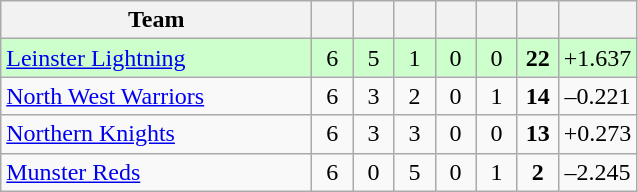<table class="wikitable" style="text-align:center">
<tr>
<th style="width:200px">Team</th>
<th width="20"></th>
<th width="20"></th>
<th width="20"></th>
<th width="20"></th>
<th width="20"></th>
<th width="20"></th>
<th width="20"></th>
</tr>
<tr style="background:#cfc">
<td style="text-align:left;"><a href='#'>Leinster Lightning</a></td>
<td>6</td>
<td>5</td>
<td>1</td>
<td>0</td>
<td>0</td>
<td><strong>22</strong></td>
<td>+1.637</td>
</tr>
<tr>
<td style="text-align:left;"><a href='#'>North West Warriors</a></td>
<td>6</td>
<td>3</td>
<td>2</td>
<td>0</td>
<td>1</td>
<td><strong>14</strong></td>
<td>–0.221</td>
</tr>
<tr>
<td style="text-align:left;"><a href='#'>Northern Knights</a></td>
<td>6</td>
<td>3</td>
<td>3</td>
<td>0</td>
<td>0</td>
<td><strong>13</strong></td>
<td>+0.273</td>
</tr>
<tr>
<td style="text-align:left;"><a href='#'>Munster Reds</a></td>
<td>6</td>
<td>0</td>
<td>5</td>
<td>0</td>
<td>1</td>
<td><strong>2</strong></td>
<td>–2.245</td>
</tr>
</table>
